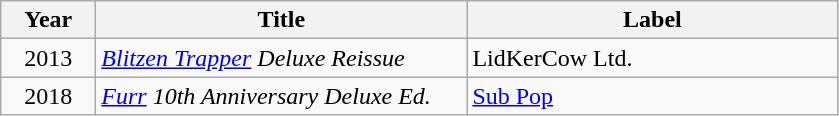<table class="wikitable">
<tr>
<th style="width:3.5em;">Year</th>
<th style="width:15em;">Title</th>
<th style="width:15em;">Label</th>
</tr>
<tr>
<td style="text-align:center;">2013</td>
<td><em><a href='#'>Blitzen Trapper</a> Deluxe Reissue</em></td>
<td>LidKerCow Ltd.</td>
</tr>
<tr>
<td style="text-align:center;">2018</td>
<td><em><a href='#'>Furr</a> 10th Anniversary Deluxe Ed.</em></td>
<td><a href='#'>Sub Pop</a></td>
</tr>
</table>
